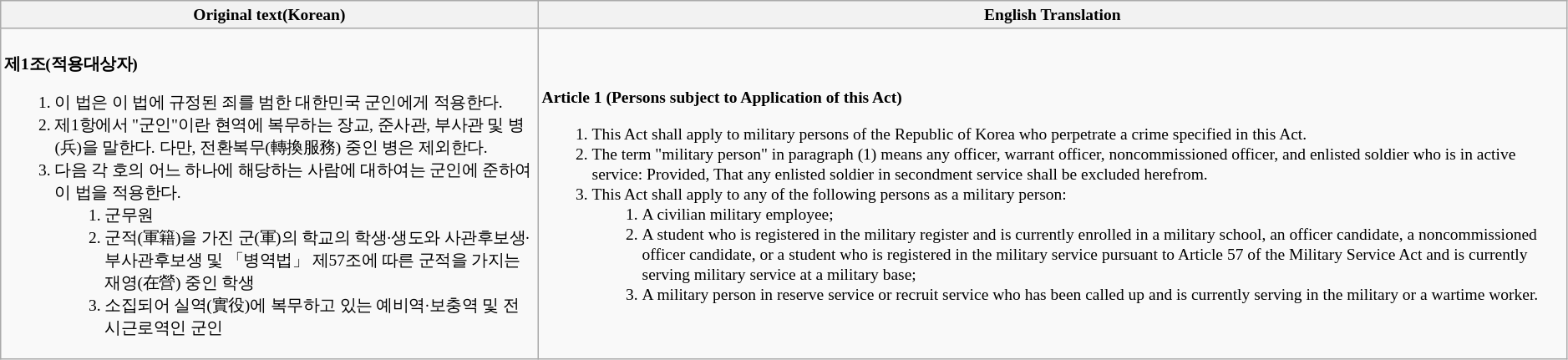<table class=wikitable style="font-size:small">
<tr>
<th>Original text(Korean)</th>
<th>English Translation</th>
</tr>
<tr>
<td><br><strong>제1조(적용대상자)</strong><ol><li>이 법은 이 법에 규정된 죄를 범한 대한민국 군인에게 적용한다.</li><li>제1항에서 "군인"이란 현역에 복무하는 장교, 준사관, 부사관 및 병(兵)을 말한다. 다만, 전환복무(轉換服務) 중인 병은 제외한다.</li><li>다음 각 호의 어느 하나에 해당하는 사람에 대하여는 군인에 준하여 이 법을 적용한다.<ol><li>군무원</li><li>군적(軍籍)을 가진 군(軍)의 학교의 학생·생도와 사관후보생·부사관후보생 및 「병역법」 제57조에 따른 군적을 가지는 재영(在營) 중인 학생</li><li>소집되어 실역(實役)에 복무하고 있는 예비역·보충역 및 전시근로역인 군인</li></ol></li></ol></td>
<td><br><strong>Article 1 (Persons subject to Application of this Act)</strong><ol><li>This Act shall apply to military persons of the Republic of Korea who perpetrate a crime specified in this Act.</li><li>The term "military person" in paragraph (1) means any officer, warrant officer, noncommissioned officer, and enlisted soldier who is in active service: Provided, That any enlisted soldier in secondment service shall be excluded herefrom.</li><li>This Act shall apply to any of the following persons as a military person: <Amended on May 29, 2016><ol><li>A civilian military employee;</li><li>A student who is registered in the military register and is currently enrolled in a military school, an officer candidate, a noncommissioned officer candidate, or a student who is registered in the military service pursuant to Article 57 of the Military Service Act and is currently serving military service at a military base;</li><li>A military person in reserve service or recruit service who has been called up and is currently serving in the military or a wartime worker.</li></ol></li></ol></td>
</tr>
</table>
